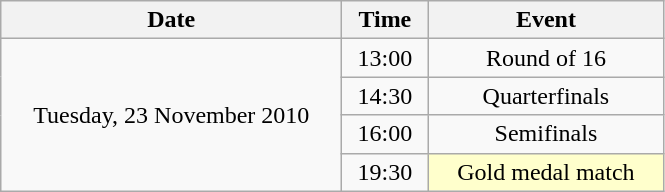<table class = "wikitable" style="text-align:center;">
<tr>
<th width=220>Date</th>
<th width=50>Time</th>
<th width=150>Event</th>
</tr>
<tr>
<td rowspan=4>Tuesday, 23 November 2010</td>
<td>13:00</td>
<td>Round of 16</td>
</tr>
<tr>
<td>14:30</td>
<td>Quarterfinals</td>
</tr>
<tr>
<td>16:00</td>
<td>Semifinals</td>
</tr>
<tr>
<td>19:30</td>
<td bgcolor=ffffcc>Gold medal match</td>
</tr>
</table>
